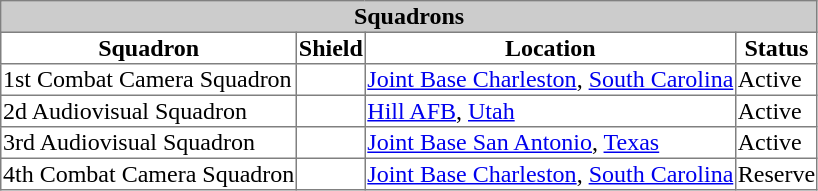<table border="1" style="border-collapse: collapse;">
<tr bgcolor="cccccc">
<td colspan="4" align="center"><strong>Squadrons</strong></td>
</tr>
<tr>
<th>Squadron</th>
<th>Shield</th>
<th>Location</th>
<th>Status</th>
</tr>
<tr>
<td>1st Combat Camera Squadron</td>
<td></td>
<td><a href='#'>Joint Base Charleston</a>, <a href='#'>South Carolina</a></td>
<td>Active</td>
</tr>
<tr>
<td>2d Audiovisual Squadron</td>
<td></td>
<td><a href='#'>Hill AFB</a>, <a href='#'>Utah</a></td>
<td>Active</td>
</tr>
<tr>
<td>3rd Audiovisual Squadron</td>
<td></td>
<td><a href='#'>Joint Base San Antonio</a>, <a href='#'>Texas</a></td>
<td>Active</td>
</tr>
<tr>
<td>4th Combat Camera Squadron</td>
<td></td>
<td><a href='#'>Joint Base Charleston</a>, <a href='#'>South Carolina</a></td>
<td>Reserve</td>
</tr>
</table>
